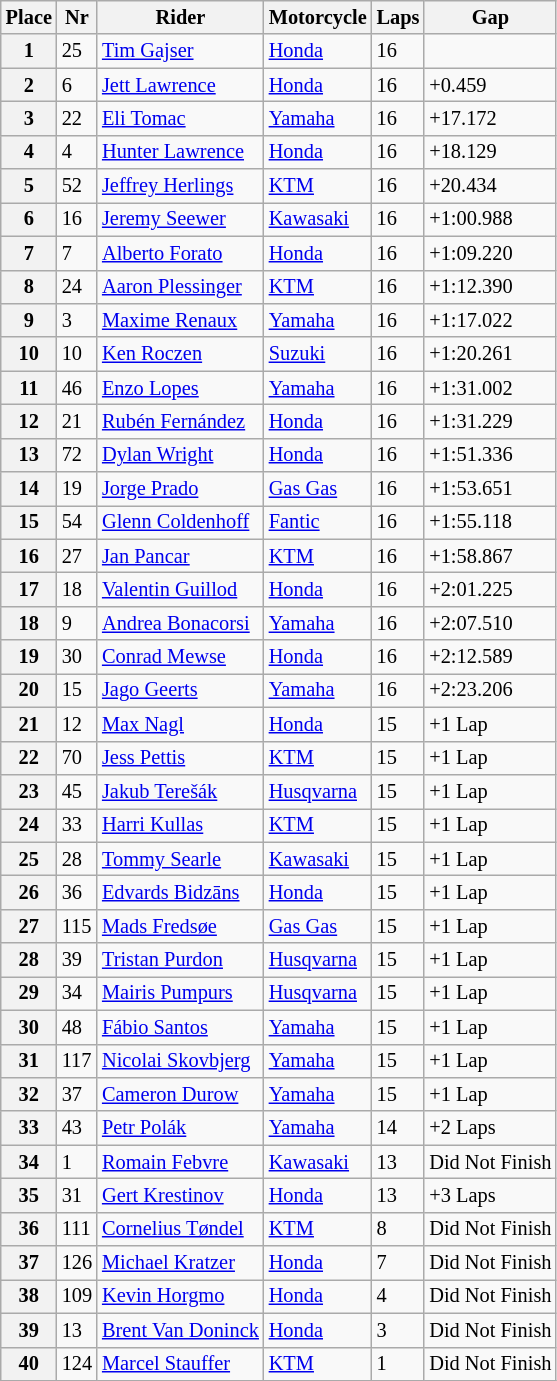<table class="wikitable" style="font-size: 85%">
<tr>
<th>Place</th>
<th>Nr</th>
<th>Rider</th>
<th>Motorcycle</th>
<th>Laps</th>
<th>Gap</th>
</tr>
<tr>
<th>1</th>
<td>25</td>
<td> <a href='#'>Tim Gajser</a></td>
<td><a href='#'>Honda</a></td>
<td>16</td>
<td></td>
</tr>
<tr>
<th>2</th>
<td>6</td>
<td> <a href='#'>Jett Lawrence</a></td>
<td><a href='#'>Honda</a></td>
<td>16</td>
<td>+0.459</td>
</tr>
<tr>
<th>3</th>
<td>22</td>
<td> <a href='#'>Eli Tomac</a></td>
<td><a href='#'>Yamaha</a></td>
<td>16</td>
<td>+17.172</td>
</tr>
<tr>
<th>4</th>
<td>4</td>
<td> <a href='#'>Hunter Lawrence</a></td>
<td><a href='#'>Honda</a></td>
<td>16</td>
<td>+18.129</td>
</tr>
<tr>
<th>5</th>
<td>52</td>
<td> <a href='#'>Jeffrey Herlings</a></td>
<td><a href='#'>KTM</a></td>
<td>16</td>
<td>+20.434</td>
</tr>
<tr>
<th>6</th>
<td>16</td>
<td> <a href='#'>Jeremy Seewer</a></td>
<td><a href='#'>Kawasaki</a></td>
<td>16</td>
<td>+1:00.988</td>
</tr>
<tr>
<th>7</th>
<td>7</td>
<td> <a href='#'>Alberto Forato</a></td>
<td><a href='#'>Honda</a></td>
<td>16</td>
<td>+1:09.220</td>
</tr>
<tr>
<th>8</th>
<td>24</td>
<td> <a href='#'>Aaron Plessinger</a></td>
<td><a href='#'>KTM</a></td>
<td>16</td>
<td>+1:12.390</td>
</tr>
<tr>
<th>9</th>
<td>3</td>
<td> <a href='#'>Maxime Renaux</a></td>
<td><a href='#'>Yamaha</a></td>
<td>16</td>
<td>+1:17.022</td>
</tr>
<tr>
<th>10</th>
<td>10</td>
<td> <a href='#'>Ken Roczen</a></td>
<td><a href='#'>Suzuki</a></td>
<td>16</td>
<td>+1:20.261</td>
</tr>
<tr>
<th>11</th>
<td>46</td>
<td> <a href='#'>Enzo Lopes</a></td>
<td><a href='#'>Yamaha</a></td>
<td>16</td>
<td>+1:31.002</td>
</tr>
<tr>
<th>12</th>
<td>21</td>
<td> <a href='#'>Rubén Fernández</a></td>
<td><a href='#'>Honda</a></td>
<td>16</td>
<td>+1:31.229</td>
</tr>
<tr>
<th>13</th>
<td>72</td>
<td> <a href='#'>Dylan Wright</a></td>
<td><a href='#'>Honda</a></td>
<td>16</td>
<td>+1:51.336</td>
</tr>
<tr>
<th>14</th>
<td>19</td>
<td> <a href='#'>Jorge Prado</a></td>
<td><a href='#'>Gas Gas</a></td>
<td>16</td>
<td>+1:53.651</td>
</tr>
<tr>
<th>15</th>
<td>54</td>
<td> <a href='#'>Glenn Coldenhoff</a></td>
<td><a href='#'>Fantic</a></td>
<td>16</td>
<td>+1:55.118</td>
</tr>
<tr>
<th>16</th>
<td>27</td>
<td> <a href='#'>Jan Pancar</a></td>
<td><a href='#'>KTM</a></td>
<td>16</td>
<td>+1:58.867</td>
</tr>
<tr>
<th>17</th>
<td>18</td>
<td> <a href='#'>Valentin Guillod</a></td>
<td><a href='#'>Honda</a></td>
<td>16</td>
<td>+2:01.225</td>
</tr>
<tr>
<th>18</th>
<td>9</td>
<td> <a href='#'>Andrea Bonacorsi</a></td>
<td><a href='#'>Yamaha</a></td>
<td>16</td>
<td>+2:07.510</td>
</tr>
<tr>
<th>19</th>
<td>30</td>
<td> <a href='#'>Conrad Mewse</a></td>
<td><a href='#'>Honda</a></td>
<td>16</td>
<td>+2:12.589</td>
</tr>
<tr>
<th>20</th>
<td>15</td>
<td> <a href='#'>Jago Geerts</a></td>
<td><a href='#'>Yamaha</a></td>
<td>16</td>
<td>+2:23.206</td>
</tr>
<tr>
<th>21</th>
<td>12</td>
<td> <a href='#'>Max Nagl</a></td>
<td><a href='#'>Honda</a></td>
<td>15</td>
<td>+1 Lap</td>
</tr>
<tr>
<th>22</th>
<td>70</td>
<td> <a href='#'>Jess Pettis</a></td>
<td><a href='#'>KTM</a></td>
<td>15</td>
<td>+1 Lap</td>
</tr>
<tr>
<th>23</th>
<td>45</td>
<td> <a href='#'>Jakub Terešák</a></td>
<td><a href='#'>Husqvarna</a></td>
<td>15</td>
<td>+1 Lap</td>
</tr>
<tr>
<th>24</th>
<td>33</td>
<td> <a href='#'>Harri Kullas</a></td>
<td><a href='#'>KTM</a></td>
<td>15</td>
<td>+1 Lap</td>
</tr>
<tr>
<th>25</th>
<td>28</td>
<td> <a href='#'>Tommy Searle</a></td>
<td><a href='#'>Kawasaki</a></td>
<td>15</td>
<td>+1 Lap</td>
</tr>
<tr>
<th>26</th>
<td>36</td>
<td> <a href='#'>Edvards Bidzāns</a></td>
<td><a href='#'>Honda</a></td>
<td>15</td>
<td>+1 Lap</td>
</tr>
<tr>
<th>27</th>
<td>115</td>
<td> <a href='#'>Mads Fredsøe</a></td>
<td><a href='#'>Gas Gas</a></td>
<td>15</td>
<td>+1 Lap</td>
</tr>
<tr>
<th>28</th>
<td>39</td>
<td> <a href='#'>Tristan Purdon</a></td>
<td><a href='#'>Husqvarna</a></td>
<td>15</td>
<td>+1 Lap</td>
</tr>
<tr>
<th>29</th>
<td>34</td>
<td> <a href='#'>Mairis Pumpurs</a></td>
<td><a href='#'>Husqvarna</a></td>
<td>15</td>
<td>+1 Lap</td>
</tr>
<tr>
<th>30</th>
<td>48</td>
<td> <a href='#'>Fábio Santos</a></td>
<td><a href='#'>Yamaha</a></td>
<td>15</td>
<td>+1 Lap</td>
</tr>
<tr>
<th>31</th>
<td>117</td>
<td> <a href='#'>Nicolai Skovbjerg</a></td>
<td><a href='#'>Yamaha</a></td>
<td>15</td>
<td>+1 Lap</td>
</tr>
<tr>
<th>32</th>
<td>37</td>
<td> <a href='#'>Cameron Durow</a></td>
<td><a href='#'>Yamaha</a></td>
<td>15</td>
<td>+1 Lap</td>
</tr>
<tr>
<th>33</th>
<td>43</td>
<td> <a href='#'>Petr Polák</a></td>
<td><a href='#'>Yamaha</a></td>
<td>14</td>
<td>+2 Laps</td>
</tr>
<tr>
<th>34</th>
<td>1</td>
<td> <a href='#'>Romain Febvre</a></td>
<td><a href='#'>Kawasaki</a></td>
<td>13</td>
<td>Did Not Finish</td>
</tr>
<tr>
<th>35</th>
<td>31</td>
<td> <a href='#'>Gert Krestinov</a></td>
<td><a href='#'>Honda</a></td>
<td>13</td>
<td>+3 Laps</td>
</tr>
<tr>
<th>36</th>
<td>111</td>
<td> <a href='#'>Cornelius Tøndel</a></td>
<td><a href='#'>KTM</a></td>
<td>8</td>
<td>Did Not Finish</td>
</tr>
<tr>
<th>37</th>
<td>126</td>
<td> <a href='#'>Michael Kratzer</a></td>
<td><a href='#'>Honda</a></td>
<td>7</td>
<td>Did Not Finish</td>
</tr>
<tr>
<th>38</th>
<td>109</td>
<td> <a href='#'>Kevin Horgmo</a></td>
<td><a href='#'>Honda</a></td>
<td>4</td>
<td>Did Not Finish</td>
</tr>
<tr>
<th>39</th>
<td>13</td>
<td> <a href='#'>Brent Van Doninck</a></td>
<td><a href='#'>Honda</a></td>
<td>3</td>
<td>Did Not Finish</td>
</tr>
<tr>
<th>40</th>
<td>124</td>
<td> <a href='#'>Marcel Stauffer</a></td>
<td><a href='#'>KTM</a></td>
<td>1</td>
<td>Did Not Finish</td>
</tr>
<tr>
</tr>
</table>
